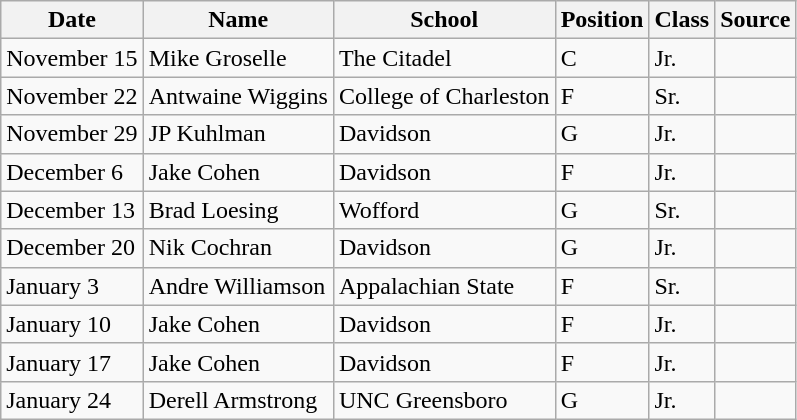<table class=wikitable>
<tr>
<th>Date</th>
<th>Name</th>
<th>School</th>
<th>Position</th>
<th>Class</th>
<th>Source</th>
</tr>
<tr>
<td>November 15</td>
<td>Mike Groselle</td>
<td>The Citadel</td>
<td>C</td>
<td>Jr.</td>
<td></td>
</tr>
<tr>
<td>November 22</td>
<td>Antwaine Wiggins</td>
<td>College of Charleston</td>
<td>F</td>
<td>Sr.</td>
<td></td>
</tr>
<tr>
<td>November 29</td>
<td>JP Kuhlman</td>
<td>Davidson</td>
<td>G</td>
<td>Jr.</td>
<td></td>
</tr>
<tr>
<td>December 6</td>
<td>Jake Cohen</td>
<td>Davidson</td>
<td>F</td>
<td>Jr.</td>
<td></td>
</tr>
<tr>
<td>December 13</td>
<td>Brad Loesing</td>
<td>Wofford</td>
<td>G</td>
<td>Sr.</td>
<td></td>
</tr>
<tr>
<td>December 20</td>
<td>Nik Cochran</td>
<td>Davidson</td>
<td>G</td>
<td>Jr.</td>
<td></td>
</tr>
<tr>
<td>January 3</td>
<td>Andre Williamson</td>
<td>Appalachian State</td>
<td>F</td>
<td>Sr.</td>
<td></td>
</tr>
<tr>
<td>January 10</td>
<td>Jake Cohen</td>
<td>Davidson</td>
<td>F</td>
<td>Jr.</td>
<td></td>
</tr>
<tr>
<td>January 17</td>
<td>Jake Cohen</td>
<td>Davidson</td>
<td>F</td>
<td>Jr.</td>
<td></td>
</tr>
<tr>
<td>January 24</td>
<td>Derell Armstrong</td>
<td>UNC Greensboro</td>
<td>G</td>
<td>Jr.</td>
<td></td>
</tr>
</table>
